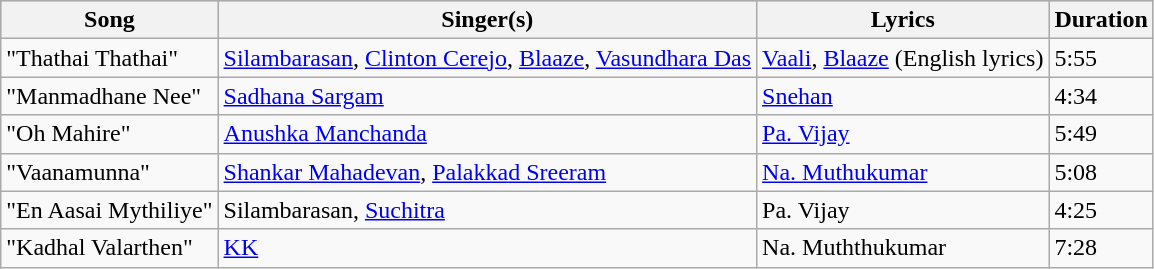<table class="wikitable">
<tr style="background:#ccc; text-align:center;">
<th>Song</th>
<th>Singer(s)</th>
<th>Lyrics</th>
<th>Duration</th>
</tr>
<tr>
<td>"Thathai Thathai"</td>
<td><a href='#'>Silambarasan</a>, <a href='#'>Clinton Cerejo</a>, <a href='#'>Blaaze</a>, <a href='#'>Vasundhara Das</a></td>
<td><a href='#'>Vaali</a>, <a href='#'>Blaaze</a> (English lyrics)</td>
<td>5:55</td>
</tr>
<tr>
<td>"Manmadhane Nee"</td>
<td><a href='#'>Sadhana Sargam</a></td>
<td><a href='#'>Snehan</a></td>
<td>4:34</td>
</tr>
<tr>
<td>"Oh Mahire"</td>
<td><a href='#'>Anushka Manchanda</a></td>
<td><a href='#'>Pa. Vijay</a></td>
<td>5:49</td>
</tr>
<tr>
<td>"Vaanamunna"</td>
<td><a href='#'>Shankar Mahadevan</a>, <a href='#'>Palakkad Sreeram</a></td>
<td><a href='#'>Na. Muthukumar</a></td>
<td>5:08</td>
</tr>
<tr>
<td>"En Aasai Mythiliye"</td>
<td>Silambarasan, <a href='#'>Suchitra</a></td>
<td>Pa. Vijay</td>
<td>4:25</td>
</tr>
<tr>
<td>"Kadhal Valarthen"</td>
<td><a href='#'>KK</a></td>
<td>Na. Muththukumar</td>
<td>7:28</td>
</tr>
</table>
